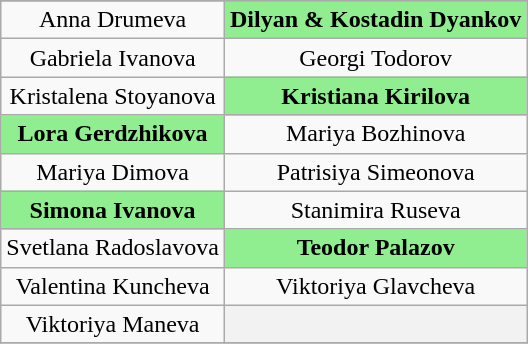<table class="collapsible wikitable" style="text-align:center;">
<tr>
</tr>
<tr>
<td>Anna Drumeva</td>
<td style="font-weight:bold; background:#90EE90;">Dilyan & Kostadin Dyankov</td>
</tr>
<tr>
<td>Gabriela Ivanova</td>
<td>Georgi Todorov</td>
</tr>
<tr>
<td>Kristalena Stoyanova</td>
<td style="font-weight:bold; background:#90EE90;">Kristiana Kirilova</td>
</tr>
<tr>
<td style="font-weight:bold; background:#90EE90;">Lora Gerdzhikova</td>
<td>Mariya Bozhinova</td>
</tr>
<tr>
<td>Mariya Dimova</td>
<td>Patrisiya Simeonova</td>
</tr>
<tr>
<td style="font-weight:bold; background:#90EE90;">Simona Ivanova</td>
<td>Stanimira Ruseva</td>
</tr>
<tr>
<td>Svetlana Radoslavova</td>
<td style="font-weight:bold; background:#90EE90;">Teodor Palazov</td>
</tr>
<tr>
<td>Valentina Kuncheva</td>
<td>Viktoriya Glavcheva</td>
</tr>
<tr>
<td>Viktoriya Maneva</td>
<th></th>
</tr>
<tr>
</tr>
</table>
